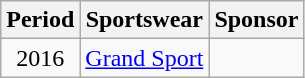<table class="wikitable" style="text-align: center">
<tr>
<th>Period</th>
<th>Sportswear</th>
<th>Sponsor</th>
</tr>
<tr>
<td>2016</td>
<td> <a href='#'>Grand Sport</a></td>
<td rowspan=1></td>
</tr>
</table>
